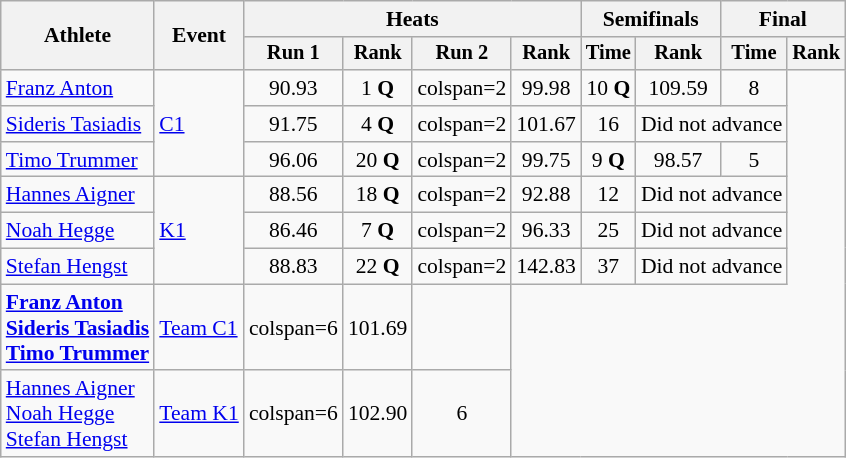<table class=wikitable style="font-size:90%">
<tr>
<th rowspan="2">Athlete</th>
<th rowspan="2">Event</th>
<th colspan=4>Heats</th>
<th colspan=2>Semifinals</th>
<th colspan=2>Final</th>
</tr>
<tr style="font-size:95%">
<th>Run 1</th>
<th>Rank</th>
<th>Run 2</th>
<th>Rank</th>
<th>Time</th>
<th>Rank</th>
<th>Time</th>
<th>Rank</th>
</tr>
<tr align=center>
<td align=left><a href='#'>Franz Anton</a></td>
<td align=left rowspan=3><a href='#'>C1</a></td>
<td>90.93</td>
<td>1 <strong>Q</strong></td>
<td>colspan=2</td>
<td>99.98</td>
<td>10 <strong>Q</strong></td>
<td>109.59</td>
<td>8</td>
</tr>
<tr align=center>
<td align=left><a href='#'>Sideris Tasiadis</a></td>
<td>91.75</td>
<td>4 <strong>Q</strong></td>
<td>colspan=2</td>
<td>101.67</td>
<td>16</td>
<td colspan=2>Did not advance</td>
</tr>
<tr align=center>
<td align=left><a href='#'>Timo Trummer</a></td>
<td>96.06</td>
<td>20 <strong>Q</strong></td>
<td>colspan=2</td>
<td>99.75</td>
<td>9 <strong>Q</strong></td>
<td>98.57</td>
<td>5</td>
</tr>
<tr align=center>
<td align=left><a href='#'>Hannes Aigner</a></td>
<td align=left rowspan=3><a href='#'>K1</a></td>
<td>88.56</td>
<td>18 <strong>Q</strong></td>
<td>colspan=2</td>
<td>92.88</td>
<td>12</td>
<td colspan=2>Did not advance</td>
</tr>
<tr align=center>
<td align=left><a href='#'>Noah Hegge</a></td>
<td>86.46</td>
<td>7 <strong>Q</strong></td>
<td>colspan=2</td>
<td>96.33</td>
<td>25</td>
<td colspan=2>Did not advance</td>
</tr>
<tr align=center>
<td align=left><a href='#'>Stefan Hengst</a></td>
<td>88.83</td>
<td>22 <strong>Q</strong></td>
<td>colspan=2</td>
<td>142.83</td>
<td>37</td>
<td colspan=2>Did not advance</td>
</tr>
<tr align=center>
<td align=left><strong><a href='#'>Franz Anton</a><br><a href='#'>Sideris Tasiadis</a><br><a href='#'>Timo Trummer</a></strong></td>
<td align=left><a href='#'>Team C1</a></td>
<td>colspan=6</td>
<td>101.69</td>
<td></td>
</tr>
<tr align=center>
<td align=left><a href='#'>Hannes Aigner</a><br><a href='#'>Noah Hegge</a><br><a href='#'>Stefan Hengst</a></td>
<td align=left><a href='#'>Team K1</a></td>
<td>colspan=6</td>
<td>102.90</td>
<td>6</td>
</tr>
</table>
